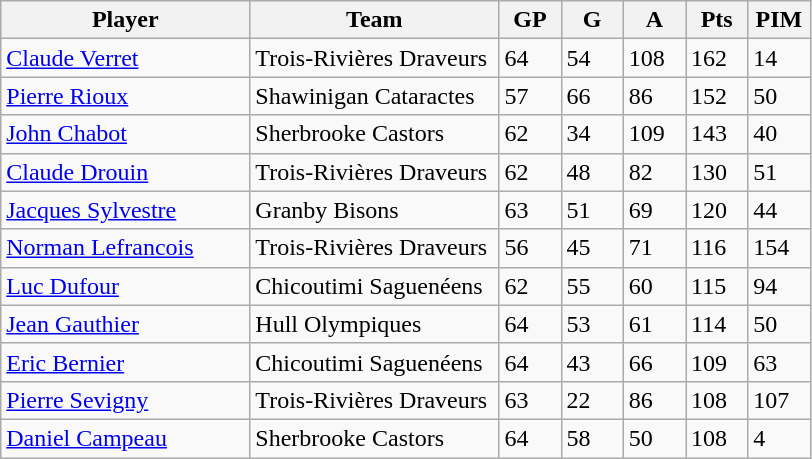<table class="wikitable">
<tr>
<th bgcolor="#DDDDFF" width="30%">Player</th>
<th bgcolor="#DDDDFF" width="30%">Team</th>
<th bgcolor="#DDDDFF" width="7.5%">GP</th>
<th bgcolor="#DDDDFF" width="7.5%">G</th>
<th bgcolor="#DDDDFF" width="7.5%">A</th>
<th bgcolor="#DDDDFF" width="7.5%">Pts</th>
<th bgcolor="#DDDDFF" width="7.5%">PIM</th>
</tr>
<tr>
<td><a href='#'>Claude Verret</a></td>
<td>Trois-Rivières Draveurs</td>
<td>64</td>
<td>54</td>
<td>108</td>
<td>162</td>
<td>14</td>
</tr>
<tr>
<td><a href='#'>Pierre Rioux</a></td>
<td>Shawinigan Cataractes</td>
<td>57</td>
<td>66</td>
<td>86</td>
<td>152</td>
<td>50</td>
</tr>
<tr>
<td><a href='#'>John Chabot</a></td>
<td>Sherbrooke Castors</td>
<td>62</td>
<td>34</td>
<td>109</td>
<td>143</td>
<td>40</td>
</tr>
<tr>
<td><a href='#'>Claude Drouin</a></td>
<td>Trois-Rivières Draveurs</td>
<td>62</td>
<td>48</td>
<td>82</td>
<td>130</td>
<td>51</td>
</tr>
<tr>
<td><a href='#'>Jacques Sylvestre</a></td>
<td>Granby Bisons</td>
<td>63</td>
<td>51</td>
<td>69</td>
<td>120</td>
<td>44</td>
</tr>
<tr>
<td><a href='#'>Norman Lefrancois</a></td>
<td>Trois-Rivières Draveurs</td>
<td>56</td>
<td>45</td>
<td>71</td>
<td>116</td>
<td>154</td>
</tr>
<tr>
<td><a href='#'>Luc Dufour</a></td>
<td>Chicoutimi Saguenéens</td>
<td>62</td>
<td>55</td>
<td>60</td>
<td>115</td>
<td>94</td>
</tr>
<tr>
<td><a href='#'>Jean Gauthier</a></td>
<td>Hull Olympiques</td>
<td>64</td>
<td>53</td>
<td>61</td>
<td>114</td>
<td>50</td>
</tr>
<tr>
<td><a href='#'>Eric Bernier</a></td>
<td>Chicoutimi Saguenéens</td>
<td>64</td>
<td>43</td>
<td>66</td>
<td>109</td>
<td>63</td>
</tr>
<tr>
<td><a href='#'>Pierre Sevigny</a></td>
<td>Trois-Rivières Draveurs</td>
<td>63</td>
<td>22</td>
<td>86</td>
<td>108</td>
<td>107</td>
</tr>
<tr>
<td><a href='#'>Daniel Campeau</a></td>
<td>Sherbrooke Castors</td>
<td>64</td>
<td>58</td>
<td>50</td>
<td>108</td>
<td>4</td>
</tr>
</table>
